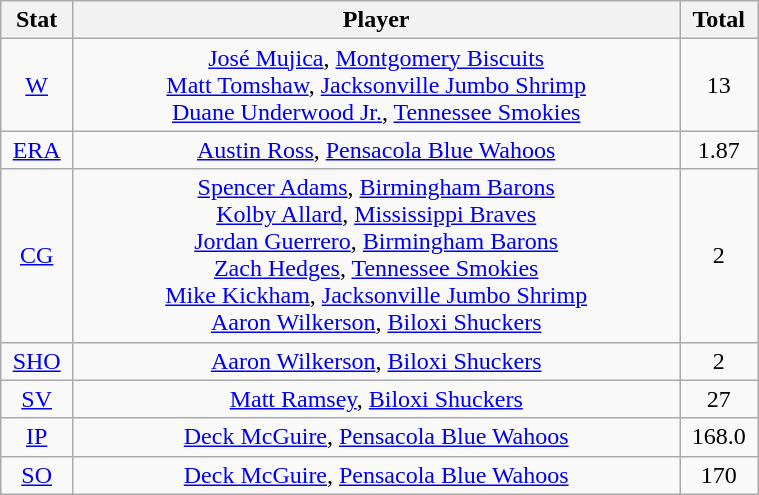<table class="wikitable" width="40%" style="text-align:center;">
<tr>
<th width="5%">Stat</th>
<th width="60%">Player</th>
<th width="5%">Total</th>
</tr>
<tr>
<td><a href='#'>W</a></td>
<td><a href='#'>José Mujica</a>, <a href='#'>Montgomery Biscuits</a> <br> <a href='#'>Matt Tomshaw</a>, <a href='#'>Jacksonville Jumbo Shrimp</a> <br> <a href='#'>Duane Underwood Jr.</a>, <a href='#'>Tennessee Smokies</a></td>
<td>13</td>
</tr>
<tr>
<td><a href='#'>ERA</a></td>
<td><a href='#'>Austin Ross</a>, <a href='#'>Pensacola Blue Wahoos</a></td>
<td>1.87</td>
</tr>
<tr>
<td><a href='#'>CG</a></td>
<td><a href='#'>Spencer Adams</a>, <a href='#'>Birmingham Barons</a> <br> <a href='#'>Kolby Allard</a>, <a href='#'>Mississippi Braves</a> <br> <a href='#'>Jordan Guerrero</a>, <a href='#'>Birmingham Barons</a> <br> <a href='#'>Zach Hedges</a>, <a href='#'>Tennessee Smokies</a> <br> <a href='#'>Mike Kickham</a>, <a href='#'>Jacksonville Jumbo Shrimp</a> <br> <a href='#'>Aaron Wilkerson</a>, <a href='#'>Biloxi Shuckers</a></td>
<td>2</td>
</tr>
<tr>
<td><a href='#'>SHO</a></td>
<td><a href='#'>Aaron Wilkerson</a>, <a href='#'>Biloxi Shuckers</a></td>
<td>2</td>
</tr>
<tr>
<td><a href='#'>SV</a></td>
<td><a href='#'>Matt Ramsey</a>, <a href='#'>Biloxi Shuckers</a></td>
<td>27</td>
</tr>
<tr>
<td><a href='#'>IP</a></td>
<td><a href='#'>Deck McGuire</a>, <a href='#'>Pensacola Blue Wahoos</a></td>
<td>168.0</td>
</tr>
<tr>
<td><a href='#'>SO</a></td>
<td><a href='#'>Deck McGuire</a>, <a href='#'>Pensacola Blue Wahoos</a></td>
<td>170</td>
</tr>
</table>
